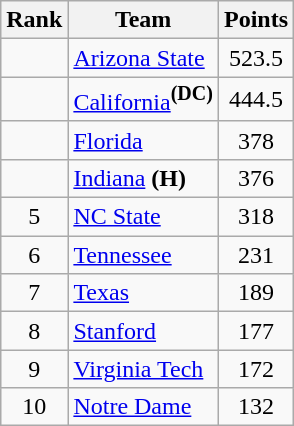<table class="wikitable sortable" style="text-align:center">
<tr>
<th>Rank</th>
<th>Team</th>
<th>Points</th>
</tr>
<tr>
<td></td>
<td style="text-align:left"><a href='#'>Arizona State</a></td>
<td>523.5</td>
</tr>
<tr>
<td></td>
<td style="text-align:left"><a href='#'>California</a><strong><sup>(DC)</sup></strong></td>
<td>444.5</td>
</tr>
<tr>
<td></td>
<td style="text-align:left"><a href='#'>Florida</a></td>
<td>378</td>
</tr>
<tr>
<td></td>
<td style="text-align:left"><a href='#'>Indiana</a> <strong>(H)</strong></td>
<td>376</td>
</tr>
<tr>
<td>5</td>
<td style="text-align:left"><a href='#'>NC State</a></td>
<td>318</td>
</tr>
<tr>
<td>6</td>
<td style="text-align:left"><a href='#'>Tennessee</a></td>
<td>231</td>
</tr>
<tr>
<td>7</td>
<td style="text-align:left"><a href='#'>Texas</a></td>
<td>189</td>
</tr>
<tr>
<td>8</td>
<td style="text-align:left"><a href='#'>Stanford</a></td>
<td>177</td>
</tr>
<tr>
<td>9</td>
<td style="text-align:left"><a href='#'>Virginia Tech</a></td>
<td>172</td>
</tr>
<tr>
<td>10</td>
<td style="text-align:left"><a href='#'>Notre Dame</a></td>
<td>132</td>
</tr>
</table>
